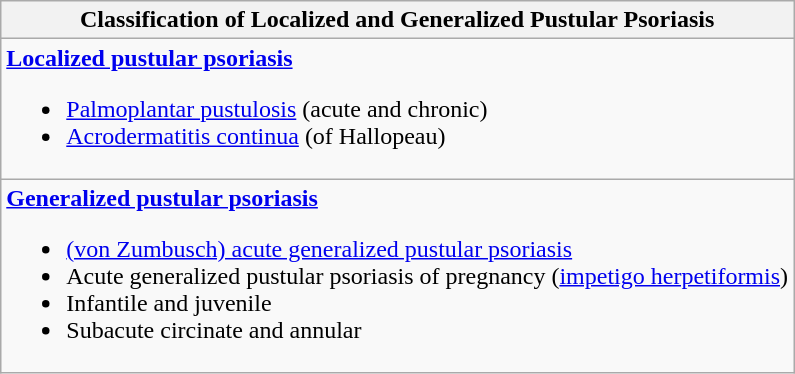<table class="wikitable">
<tr>
<th>Classification of Localized and Generalized Pustular Psoriasis</th>
</tr>
<tr>
<td><strong><a href='#'>Localized pustular psoriasis</a></strong><br><ul><li><a href='#'>Palmoplantar pustulosis</a> (acute and chronic)</li><li><a href='#'>Acrodermatitis continua</a> (of Hallopeau)</li></ul></td>
</tr>
<tr>
<td><strong><a href='#'>Generalized pustular psoriasis</a></strong><br><ul><li><a href='#'>(von Zumbusch) acute generalized pustular psoriasis</a></li><li>Acute generalized pustular psoriasis of pregnancy (<a href='#'>impetigo herpetiformis</a>)</li><li>Infantile and juvenile</li><li>Subacute circinate and annular</li></ul></td>
</tr>
</table>
